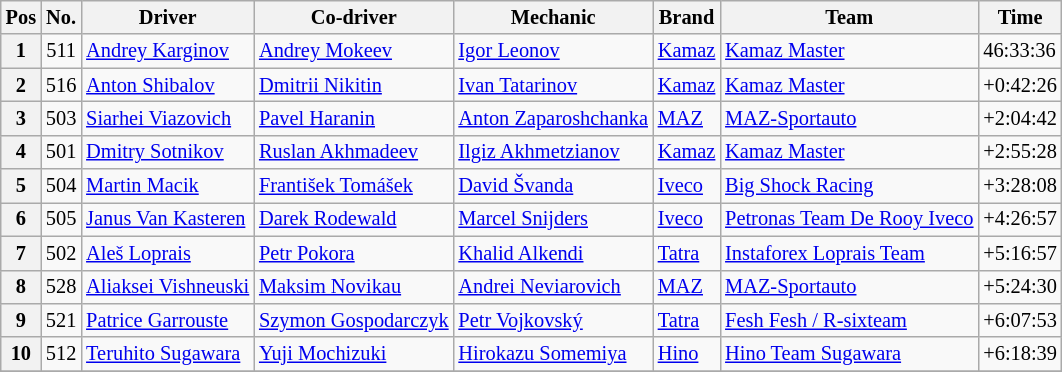<table class="wikitable" style="font-size:85%">
<tr>
<th>Pos</th>
<th>No.</th>
<th>Driver</th>
<th>Co-driver</th>
<th>Mechanic</th>
<th>Brand</th>
<th>Team</th>
<th>Time</th>
</tr>
<tr>
<th>1</th>
<td align="center">511</td>
<td> <a href='#'>Andrey Karginov</a></td>
<td> <a href='#'>Andrey Mokeev</a></td>
<td> <a href='#'>Igor Leonov</a></td>
<td><a href='#'>Kamaz</a></td>
<td><a href='#'>Kamaz Master</a></td>
<td>46:33:36</td>
</tr>
<tr>
<th>2</th>
<td align="center">516</td>
<td> <a href='#'>Anton Shibalov</a></td>
<td> <a href='#'>Dmitrii Nikitin</a></td>
<td> <a href='#'>Ivan Tatarinov</a></td>
<td><a href='#'>Kamaz</a></td>
<td><a href='#'>Kamaz Master</a></td>
<td>+0:42:26</td>
</tr>
<tr>
<th>3</th>
<td align="center">503</td>
<td> <a href='#'>Siarhei Viazovich</a></td>
<td> <a href='#'>Pavel Haranin</a></td>
<td> <a href='#'>Anton Zaparoshchanka</a></td>
<td><a href='#'>MAZ</a></td>
<td><a href='#'>MAZ-Sportauto</a></td>
<td>+2:04:42</td>
</tr>
<tr>
<th>4</th>
<td align="center">501</td>
<td> <a href='#'>Dmitry Sotnikov</a></td>
<td> <a href='#'>Ruslan Akhmadeev</a></td>
<td> <a href='#'>Ilgiz Akhmetzianov</a></td>
<td><a href='#'>Kamaz</a></td>
<td><a href='#'>Kamaz Master</a></td>
<td>+2:55:28</td>
</tr>
<tr>
<th>5</th>
<td align="center">504</td>
<td> <a href='#'>Martin Macik</a></td>
<td> <a href='#'>František Tomášek</a></td>
<td> <a href='#'>David Švanda</a></td>
<td><a href='#'>Iveco</a></td>
<td><a href='#'>Big Shock Racing</a></td>
<td>+3:28:08</td>
</tr>
<tr>
<th>6</th>
<td align="center">505</td>
<td> <a href='#'>Janus Van Kasteren</a></td>
<td> <a href='#'>Darek Rodewald</a></td>
<td> <a href='#'>Marcel Snijders</a></td>
<td><a href='#'>Iveco</a></td>
<td><a href='#'>Petronas Team De Rooy Iveco</a></td>
<td>+4:26:57</td>
</tr>
<tr>
<th>7</th>
<td align="center">502</td>
<td> <a href='#'>Aleš Loprais</a></td>
<td> <a href='#'>Petr Pokora</a></td>
<td> <a href='#'>Khalid Alkendi</a></td>
<td><a href='#'>Tatra</a></td>
<td><a href='#'>Instaforex Loprais Team</a></td>
<td>+5:16:57</td>
</tr>
<tr>
<th>8</th>
<td align="center">528</td>
<td> <a href='#'>Aliaksei Vishneuski</a></td>
<td> <a href='#'>Maksim Novikau</a></td>
<td> <a href='#'>Andrei Neviarovich</a></td>
<td><a href='#'>MAZ</a></td>
<td><a href='#'>MAZ-Sportauto</a></td>
<td>+5:24:30</td>
</tr>
<tr>
<th>9</th>
<td align="center">521</td>
<td> <a href='#'>Patrice Garrouste</a></td>
<td> <a href='#'>Szymon Gospodarczyk</a></td>
<td> <a href='#'>Petr Vojkovský</a></td>
<td><a href='#'>Tatra</a></td>
<td><a href='#'>Fesh Fesh / R-sixteam</a></td>
<td>+6:07:53</td>
</tr>
<tr>
<th>10</th>
<td align="center">512</td>
<td> <a href='#'>Teruhito Sugawara</a></td>
<td> <a href='#'>Yuji Mochizuki</a></td>
<td> <a href='#'>Hirokazu Somemiya</a></td>
<td><a href='#'>Hino</a></td>
<td><a href='#'>Hino Team Sugawara</a></td>
<td>+6:18:39</td>
</tr>
<tr>
</tr>
</table>
